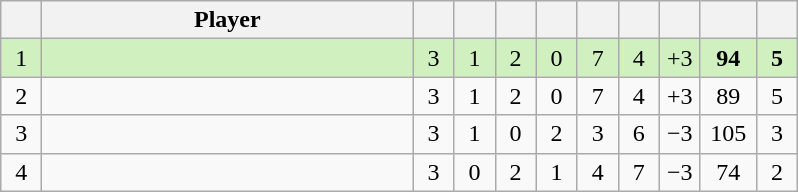<table class="wikitable" style="text-align:center; margin: 1em auto 1em auto, align:left">
<tr>
<th width=20></th>
<th width=240>Player</th>
<th width=20></th>
<th width=20></th>
<th width=20></th>
<th width=20></th>
<th width=20></th>
<th width=20></th>
<th width=20></th>
<th width=30></th>
<th width=20></th>
</tr>
<tr style="background:#D0F0C0;">
<td>1</td>
<td align=left></td>
<td>3</td>
<td>1</td>
<td>2</td>
<td>0</td>
<td>7</td>
<td>4</td>
<td>+3</td>
<td><strong>94</strong></td>
<td><strong>5</strong></td>
</tr>
<tr style=>
<td>2</td>
<td align=left></td>
<td>3</td>
<td>1</td>
<td>2</td>
<td>0</td>
<td>7</td>
<td>4</td>
<td>+3</td>
<td>89</td>
<td>5</td>
</tr>
<tr style=>
<td>3</td>
<td align=left></td>
<td>3</td>
<td>1</td>
<td>0</td>
<td>2</td>
<td>3</td>
<td>6</td>
<td>−3</td>
<td>105</td>
<td>3</td>
</tr>
<tr style=>
<td>4</td>
<td align=left></td>
<td>3</td>
<td>0</td>
<td>2</td>
<td>1</td>
<td>4</td>
<td>7</td>
<td>−3</td>
<td>74</td>
<td>2</td>
</tr>
</table>
